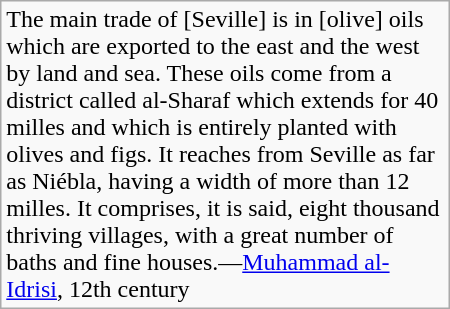<table class="wikitable floatright" width=300px>
<tr>
<td>The main trade of [Seville] is in [olive] oils which are exported to the east and the west by land and sea. These oils come from a district called al-Sharaf which extends for 40 milles and which is entirely planted with olives and figs. It reaches from Seville as far as Niébla, having a width of more than 12 milles. It comprises, it is said, eight thousand thriving villages, with a great number of baths and fine houses.—<a href='#'>Muhammad al-Idrisi</a>, 12th century</td>
</tr>
</table>
